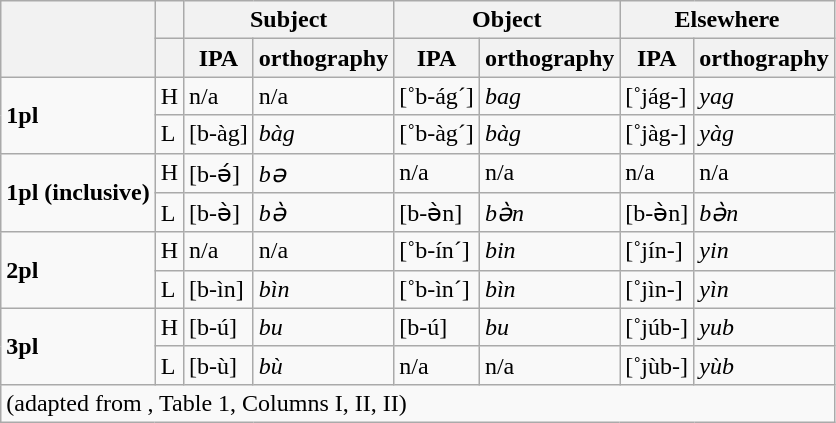<table class="wikitable">
<tr>
<th rowspan="2"></th>
<th></th>
<th colspan="2">Subject</th>
<th colspan="2">Object</th>
<th colspan="2">Elsewhere</th>
</tr>
<tr>
<th></th>
<th>IPA</th>
<th>orthography</th>
<th>IPA</th>
<th>orthography</th>
<th>IPA</th>
<th>orthography</th>
</tr>
<tr>
<td rowspan="2"><strong>1pl</strong></td>
<td>H</td>
<td>n/a</td>
<td>n/a</td>
<td>[˚b-ág´]</td>
<td><em>bag</em></td>
<td>[˚jág-]</td>
<td><em>yag</em></td>
</tr>
<tr>
<td>L</td>
<td>[b-àg]</td>
<td><em>bàg</em></td>
<td>[˚b-àg´]</td>
<td><em>bàg</em></td>
<td>[˚jàg-]</td>
<td><em>yàg</em></td>
</tr>
<tr>
<td rowspan="2"><strong>1pl (inclusive)</strong></td>
<td>H</td>
<td>[b-ə́]</td>
<td><em>bə</em></td>
<td>n/a</td>
<td>n/a</td>
<td>n/a</td>
<td>n/a</td>
</tr>
<tr>
<td>L</td>
<td>[b-ə̀]</td>
<td><em>bə̀</em></td>
<td>[b-ə̀n]</td>
<td><em>bə̀n</em></td>
<td>[b-ə̀n]</td>
<td><em>bə̀n</em></td>
</tr>
<tr>
<td rowspan="2"><strong>2pl</strong></td>
<td>H</td>
<td>n/a</td>
<td>n/a</td>
<td>[˚b-ín´]</td>
<td><em>bin</em></td>
<td>[˚jín-]</td>
<td><em>yin</em></td>
</tr>
<tr>
<td>L</td>
<td>[b-ìn]</td>
<td><em>bìn</em></td>
<td>[˚b-ìn´]</td>
<td><em>bìn</em></td>
<td>[˚jìn-]</td>
<td><em>yìn</em></td>
</tr>
<tr>
<td rowspan="2"><strong>3pl</strong></td>
<td>H</td>
<td>[b-ú]</td>
<td><em>bu</em></td>
<td>[b-ú]</td>
<td><em>bu</em></td>
<td>[˚júb-]</td>
<td><em>yub</em></td>
</tr>
<tr>
<td>L</td>
<td>[b-ù]</td>
<td><em>bù</em></td>
<td>n/a</td>
<td>n/a</td>
<td>[˚jùb-]</td>
<td><em>yùb</em></td>
</tr>
<tr>
<td colspan="8">(adapted from , Table 1, Columns I, II, II)</td>
</tr>
</table>
